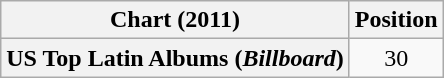<table class="wikitable plainrowheaders" style="text-align:center">
<tr>
<th scope="col">Chart (2011)</th>
<th scope="col">Position</th>
</tr>
<tr>
<th scope="row">US Top Latin Albums (<em>Billboard</em>)</th>
<td>30</td>
</tr>
</table>
